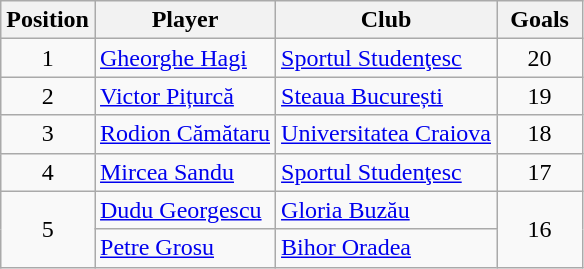<table class="wikitable">
<tr>
<th width="50px">Position</th>
<th>Player</th>
<th>Club</th>
<th width="50px">Goals</th>
</tr>
<tr>
<td rowspan=1 align="center">1</td>
<td><a href='#'>Gheorghe Hagi</a></td>
<td><a href='#'>Sportul Studenţesc</a></td>
<td align=center>20</td>
</tr>
<tr>
<td rowspan=1 align="center">2</td>
<td><a href='#'>Victor Pițurcă</a></td>
<td><a href='#'>Steaua București</a></td>
<td align=center>19</td>
</tr>
<tr>
<td rowspan=1 align="center">3</td>
<td><a href='#'>Rodion Cămătaru</a></td>
<td><a href='#'>Universitatea Craiova</a></td>
<td align=center>18</td>
</tr>
<tr>
<td rowspan=1 align="center">4</td>
<td><a href='#'>Mircea Sandu</a></td>
<td><a href='#'>Sportul Studenţesc</a></td>
<td align=center>17</td>
</tr>
<tr>
<td rowspan=2 align="center">5</td>
<td><a href='#'>Dudu Georgescu</a></td>
<td><a href='#'>Gloria Buzău</a></td>
<td rowspan=2 align=center>16</td>
</tr>
<tr>
<td><a href='#'>Petre Grosu</a></td>
<td><a href='#'>Bihor Oradea</a></td>
</tr>
</table>
